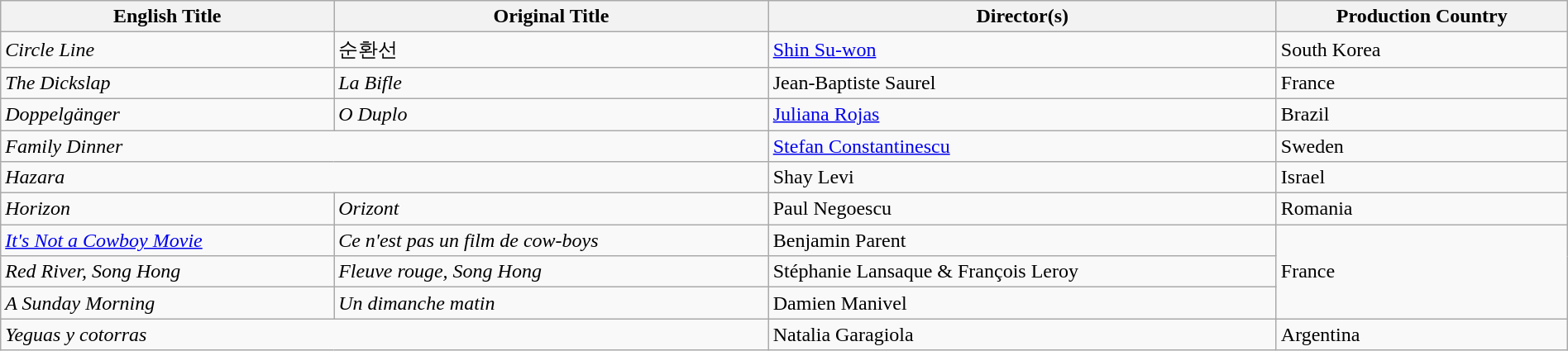<table class="wikitable" style="width:100%;" cellpadding="5">
<tr>
<th scope="col">English Title</th>
<th scope="col">Original Title</th>
<th scope="col">Director(s)</th>
<th scope="col">Production Country</th>
</tr>
<tr>
<td><em>Circle Line</em></td>
<td data-sort-value="Soonhwanseon">순환선</td>
<td><a href='#'>Shin Su-won</a></td>
<td>South Korea</td>
</tr>
<tr>
<td data-sort-value="Dickslap"><em>The Dickslap</em></td>
<td data-sort-value="Bifle"><em>La Bifle</em></td>
<td data-sort-value="Saurel">Jean-Baptiste Saurel</td>
<td>France</td>
</tr>
<tr>
<td><em>Doppelgänger</em></td>
<td data-sort-value="Duplo"><em>O Duplo</em></td>
<td data-sort-value="Rojas"><a href='#'>Juliana Rojas</a></td>
<td>Brazil</td>
</tr>
<tr>
<td colspan=2><em>Family Dinner</em></td>
<td data-sort-value="Constantinescu"><a href='#'>Stefan Constantinescu</a></td>
<td>Sweden</td>
</tr>
<tr>
<td colspan=2><em>Hazara</em></td>
<td data-sort-value="Levi">Shay Levi</td>
<td>Israel</td>
</tr>
<tr>
<td><em>Horizon</em></td>
<td><em>Orizont</em></td>
<td data-sort-value="Negoescu">Paul Negoescu</td>
<td>Romania</td>
</tr>
<tr>
<td><em><a href='#'>It's Not a Cowboy Movie</a></em></td>
<td><em>Ce n'est pas un film de cow-boys</em></td>
<td data-sort-value=Parent">Benjamin Parent</td>
<td rowspan="3">France</td>
</tr>
<tr>
<td><em>Red River, Song Hong</em></td>
<td><em>Fleuve rouge, Song Hong</em></td>
<td data-sort-value="Lansaque">Stéphanie Lansaque & François Leroy</td>
</tr>
<tr>
<td data-sort-value="Sunday"><em>A Sunday Morning</em></td>
<td data-sort-value="Dimanche"><em>Un dimanche matin</em></td>
<td data-sort-value="Manivel">Damien Manivel</td>
</tr>
<tr>
<td colspan=2><em>Yeguas y cotorras</em></td>
<td data-sort-value="Garagiola">Natalia Garagiola</td>
<td>Argentina</td>
</tr>
</table>
